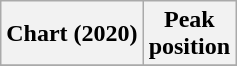<table class="wikitable sortable plainrowheaders" style="text-align:center;">
<tr>
<th scope="col">Chart (2020)</th>
<th scope="col">Peak<br>position</th>
</tr>
<tr>
</tr>
</table>
